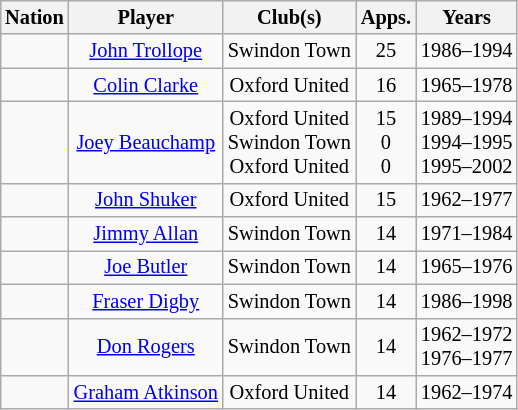<table class="wikitable sortable" style="text-align:center; margin-left:1em; font-size:85%;">
<tr>
<th>Nation</th>
<th>Player</th>
<th>Club(s)</th>
<th>Apps.</th>
<th>Years</th>
</tr>
<tr>
<td></td>
<td><a href='#'>John Trollope</a></td>
<td>Swindon Town</td>
<td>25</td>
<td>1986–1994</td>
</tr>
<tr>
<td></td>
<td><a href='#'>Colin Clarke</a></td>
<td>Oxford United</td>
<td>16</td>
<td>1965–1978</td>
</tr>
<tr>
<td></td>
<td><a href='#'>Joey Beauchamp</a></td>
<td>Oxford United<br>Swindon Town<br>Oxford United</td>
<td>15<br>0<br>0</td>
<td>1989–1994<br>1994–1995<br>1995–2002</td>
</tr>
<tr>
<td></td>
<td><a href='#'>John Shuker</a></td>
<td>Oxford United</td>
<td>15</td>
<td>1962–1977</td>
</tr>
<tr>
<td></td>
<td><a href='#'>Jimmy Allan</a></td>
<td>Swindon Town</td>
<td>14</td>
<td>1971–1984</td>
</tr>
<tr>
<td></td>
<td><a href='#'>Joe Butler</a></td>
<td>Swindon Town</td>
<td>14</td>
<td>1965–1976</td>
</tr>
<tr>
<td></td>
<td><a href='#'>Fraser Digby</a></td>
<td>Swindon Town</td>
<td>14</td>
<td>1986–1998</td>
</tr>
<tr>
<td></td>
<td><a href='#'>Don Rogers</a></td>
<td>Swindon Town</td>
<td>14</td>
<td>1962–1972<br>1976–1977</td>
</tr>
<tr>
<td></td>
<td><a href='#'>Graham Atkinson</a></td>
<td>Oxford United</td>
<td>14</td>
<td>1962–1974</td>
</tr>
</table>
